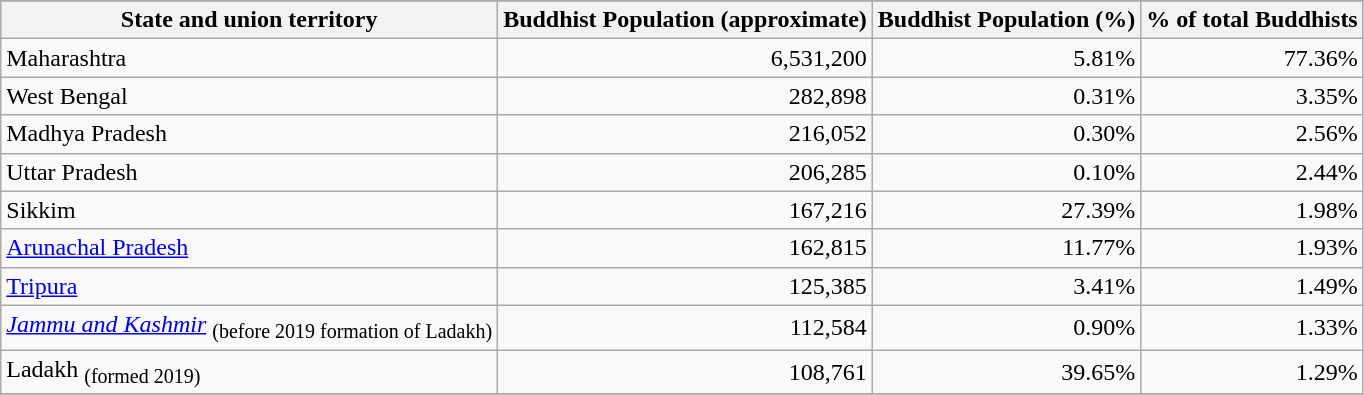<table class="wikitable sortable" style="text-align:right">
<tr>
</tr>
<tr>
<th>State and union territory</th>
<th>Buddhist Population (approximate)</th>
<th>Buddhist Population (%)</th>
<th>% of total Buddhists</th>
</tr>
<tr>
<td align=left>Maharashtra</td>
<td>6,531,200</td>
<td>5.81%</td>
<td>77.36%</td>
</tr>
<tr>
<td align=left>West Bengal</td>
<td>282,898</td>
<td>0.31%</td>
<td>3.35%</td>
</tr>
<tr>
<td align=left>Madhya Pradesh</td>
<td>216,052</td>
<td>0.30%</td>
<td>2.56%</td>
</tr>
<tr>
<td align=left>Uttar Pradesh</td>
<td>206,285</td>
<td>0.10%</td>
<td>2.44%</td>
</tr>
<tr>
<td align=left>Sikkim</td>
<td>167,216</td>
<td>27.39%</td>
<td>1.98%</td>
</tr>
<tr>
<td align=left><a href='#'>Arunachal Pradesh</a></td>
<td>162,815</td>
<td>11.77%</td>
<td>1.93%</td>
</tr>
<tr>
<td align=left><a href='#'>Tripura</a></td>
<td>125,385</td>
<td>3.41%</td>
<td>1.49%</td>
</tr>
<tr>
<td align=left><em><a href='#'>Jammu and Kashmir</a></em> <sub>(before 2019 formation of Ladakh)</sub></td>
<td>112,584</td>
<td>0.90%</td>
<td>1.33%</td>
</tr>
<tr>
<td align=left>Ladakh <sub>(formed 2019)</sub></td>
<td>108,761</td>
<td>39.65%</td>
<td>1.29%</td>
</tr>
<tr>
</tr>
</table>
